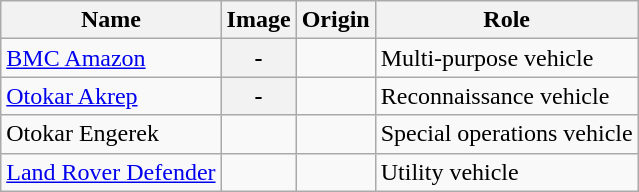<table class="wikitable">
<tr>
<th>Name</th>
<th>Image</th>
<th>Origin</th>
<th>Role</th>
</tr>
<tr>
<td><a href='#'>BMC Amazon</a></td>
<th>-</th>
<td></td>
<td>Multi-purpose vehicle</td>
</tr>
<tr>
<td><a href='#'>Otokar Akrep</a></td>
<th>-</th>
<td></td>
<td>Reconnaissance vehicle</td>
</tr>
<tr>
<td>Otokar Engerek</td>
<td></td>
<td></td>
<td>Special operations vehicle</td>
</tr>
<tr>
<td><a href='#'>Land Rover Defender</a></td>
<td></td>
<td></td>
<td>Utility vehicle</td>
</tr>
</table>
